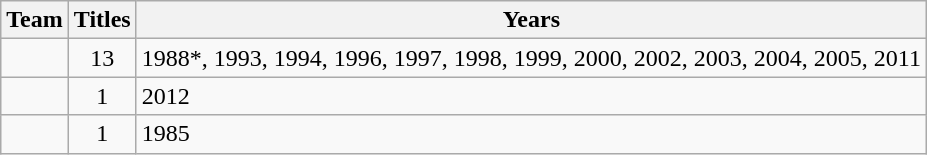<table class="wikitable sortable" style="text-align:center">
<tr>
<th>Team</th>
<th>Titles</th>
<th>Years</th>
</tr>
<tr>
<td style=><em></em></td>
<td>13</td>
<td align=left>1988*, 1993, 1994, 1996, 1997, 1998, 1999, 2000, 2002, 2003, 2004, 2005, 2011</td>
</tr>
<tr>
<td style=><em></em></td>
<td>1</td>
<td align=left>2012</td>
</tr>
<tr>
<td style=><em></em></td>
<td>1</td>
<td align=left>1985</td>
</tr>
</table>
